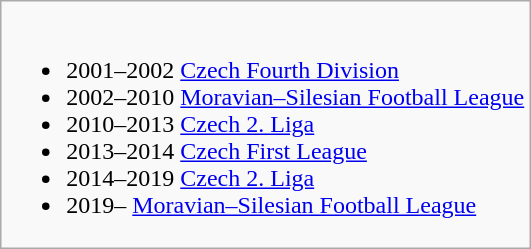<table class="wikitable">
<tr style="vertical-align: top;">
<td><br><ul><li>2001–2002 <a href='#'>Czech Fourth Division</a></li><li>2002–2010 <a href='#'>Moravian–Silesian Football League</a></li><li>2010–2013 <a href='#'>Czech 2. Liga</a></li><li>2013–2014 <a href='#'>Czech First League</a></li><li>2014–2019 <a href='#'>Czech 2. Liga</a></li><li>2019– <a href='#'>Moravian–Silesian Football League</a></li></ul></td>
</tr>
</table>
